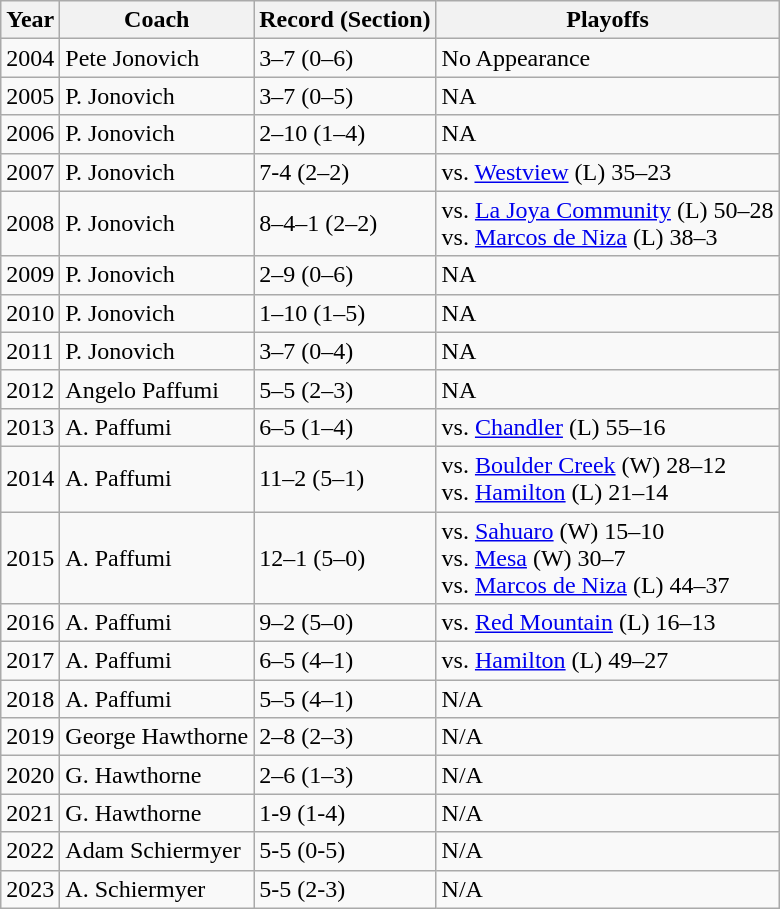<table class="wikitable">
<tr>
<th>Year</th>
<th>Coach</th>
<th>Record (Section)</th>
<th>Playoffs</th>
</tr>
<tr>
<td>2004</td>
<td>Pete Jonovich</td>
<td>3–7 (0–6)</td>
<td>No Appearance</td>
</tr>
<tr>
<td>2005</td>
<td>P. Jonovich</td>
<td>3–7 (0–5)</td>
<td>NA</td>
</tr>
<tr>
<td>2006</td>
<td>P. Jonovich</td>
<td>2–10 (1–4)</td>
<td>NA</td>
</tr>
<tr>
<td>2007</td>
<td>P. Jonovich</td>
<td>7-4 (2–2)</td>
<td>vs. <a href='#'>Westview</a> (L) 35–23</td>
</tr>
<tr>
<td>2008</td>
<td>P. Jonovich</td>
<td>8–4–1 (2–2)</td>
<td>vs. <a href='#'>La Joya Community</a> (L) 50–28<br>vs. <a href='#'>Marcos de Niza</a> (L) 38–3</td>
</tr>
<tr>
<td>2009</td>
<td>P. Jonovich</td>
<td>2–9 (0–6)</td>
<td>NA</td>
</tr>
<tr>
<td>2010</td>
<td>P. Jonovich</td>
<td>1–10 (1–5)</td>
<td>NA</td>
</tr>
<tr>
<td>2011</td>
<td>P. Jonovich</td>
<td>3–7 (0–4)</td>
<td>NA</td>
</tr>
<tr>
<td>2012</td>
<td>Angelo Paffumi</td>
<td>5–5 (2–3)</td>
<td>NA</td>
</tr>
<tr>
<td>2013</td>
<td>A. Paffumi</td>
<td>6–5 (1–4)</td>
<td>vs. <a href='#'>Chandler</a> (L) 55–16</td>
</tr>
<tr>
<td>2014</td>
<td>A. Paffumi</td>
<td>11–2 (5–1)</td>
<td>vs. <a href='#'>Boulder Creek</a> (W) 28–12<br>vs. <a href='#'>Hamilton</a> (L) 21–14</td>
</tr>
<tr>
<td>2015</td>
<td>A. Paffumi</td>
<td>12–1 (5–0)</td>
<td>vs. <a href='#'>Sahuaro</a> (W) 15–10<br>vs. <a href='#'>Mesa</a> (W) 30–7<br>vs. <a href='#'>Marcos de Niza</a> (L) 44–37</td>
</tr>
<tr>
<td>2016</td>
<td>A. Paffumi</td>
<td>9–2 (5–0)</td>
<td>vs. <a href='#'>Red Mountain</a> (L) 16–13</td>
</tr>
<tr>
<td>2017</td>
<td>A. Paffumi</td>
<td>6–5 (4–1)</td>
<td>vs. <a href='#'>Hamilton</a> (L) 49–27</td>
</tr>
<tr>
<td>2018</td>
<td>A. Paffumi</td>
<td>5–5 (4–1)</td>
<td>N/A</td>
</tr>
<tr>
<td>2019</td>
<td>George Hawthorne</td>
<td>2–8 (2–3)</td>
<td>N/A</td>
</tr>
<tr>
<td>2020</td>
<td>G. Hawthorne</td>
<td>2–6 (1–3)</td>
<td>N/A</td>
</tr>
<tr>
<td>2021</td>
<td>G. Hawthorne</td>
<td>1-9 (1-4)</td>
<td>N/A</td>
</tr>
<tr>
<td>2022</td>
<td>Adam Schiermyer</td>
<td>5-5 (0-5)</td>
<td>N/A</td>
</tr>
<tr>
<td>2023</td>
<td>A. Schiermyer</td>
<td>5-5 (2-3)</td>
<td>N/A</td>
</tr>
</table>
